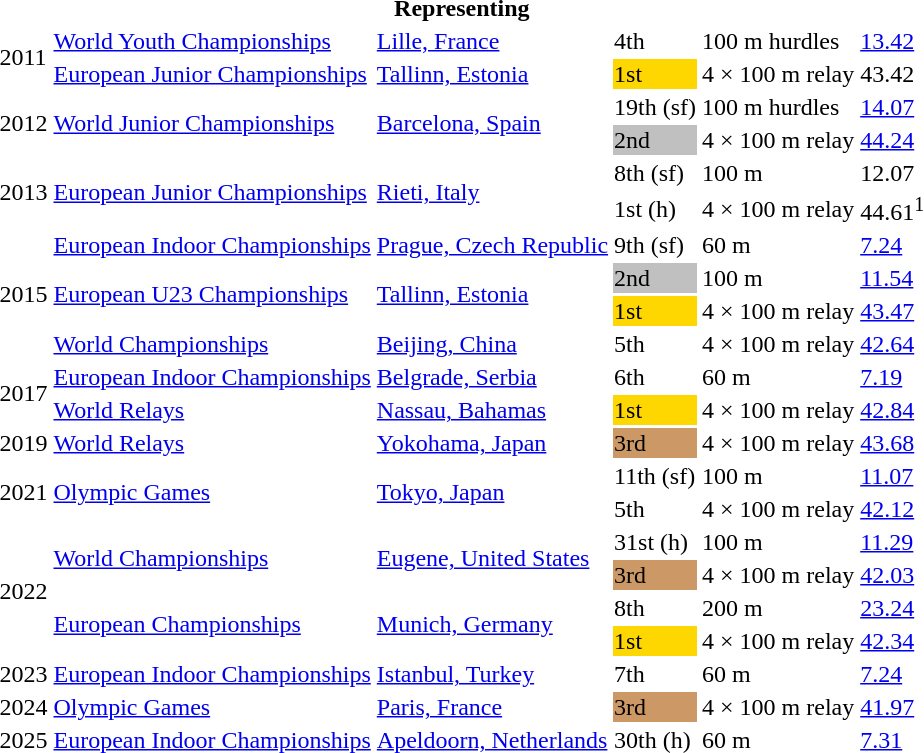<table>
<tr>
<th colspan="6">Representing </th>
</tr>
<tr>
<td rowspan=2>2011</td>
<td><a href='#'>World Youth Championships</a></td>
<td><a href='#'>Lille, France</a></td>
<td>4th</td>
<td>100 m hurdles</td>
<td><a href='#'>13.42</a></td>
</tr>
<tr>
<td><a href='#'>European Junior Championships</a></td>
<td><a href='#'>Tallinn, Estonia</a></td>
<td bgcolor=gold>1st</td>
<td>4 × 100 m relay</td>
<td>43.42</td>
</tr>
<tr>
<td rowspan=2>2012</td>
<td rowspan=2><a href='#'>World Junior Championships</a></td>
<td rowspan=2><a href='#'>Barcelona, Spain</a></td>
<td>19th (sf)</td>
<td>100 m hurdles</td>
<td><a href='#'>14.07</a></td>
</tr>
<tr>
<td bgcolor=silver>2nd</td>
<td>4 × 100 m relay</td>
<td><a href='#'>44.24</a></td>
</tr>
<tr>
<td rowspan=2>2013</td>
<td rowspan=2><a href='#'>European Junior Championships</a></td>
<td rowspan=2><a href='#'>Rieti, Italy</a></td>
<td>8th (sf)</td>
<td>100 m</td>
<td>12.07</td>
</tr>
<tr>
<td>1st (h)</td>
<td>4 × 100 m relay</td>
<td>44.61<sup>1</sup></td>
</tr>
<tr>
<td rowspan=4>2015</td>
<td><a href='#'>European Indoor Championships</a></td>
<td><a href='#'>Prague, Czech Republic</a></td>
<td>9th (sf)</td>
<td>60 m</td>
<td><a href='#'>7.24</a></td>
</tr>
<tr>
<td rowspan=2><a href='#'>European U23 Championships</a></td>
<td rowspan=2><a href='#'>Tallinn, Estonia</a></td>
<td bgcolor=silver>2nd</td>
<td>100 m</td>
<td><a href='#'>11.54</a></td>
</tr>
<tr>
<td bgcolor=gold>1st</td>
<td>4 × 100 m relay</td>
<td><a href='#'>43.47</a></td>
</tr>
<tr>
<td><a href='#'>World Championships</a></td>
<td><a href='#'>Beijing, China</a></td>
<td>5th</td>
<td>4 × 100 m relay</td>
<td><a href='#'>42.64</a></td>
</tr>
<tr>
<td rowspan=2>2017</td>
<td><a href='#'>European Indoor Championships</a></td>
<td><a href='#'>Belgrade, Serbia</a></td>
<td>6th</td>
<td>60 m</td>
<td><a href='#'>7.19</a></td>
</tr>
<tr>
<td><a href='#'>World Relays</a></td>
<td><a href='#'>Nassau, Bahamas</a></td>
<td bgcolor=gold>1st</td>
<td>4 × 100 m relay</td>
<td><a href='#'>42.84</a></td>
</tr>
<tr>
<td>2019</td>
<td><a href='#'>World Relays</a></td>
<td><a href='#'>Yokohama, Japan</a></td>
<td bgcolor=cc9966>3rd</td>
<td>4 × 100 m relay</td>
<td><a href='#'>43.68</a></td>
</tr>
<tr>
<td rowspan=2>2021</td>
<td rowspan=2><a href='#'>Olympic Games</a></td>
<td rowspan=2><a href='#'>Tokyo, Japan</a></td>
<td>11th (sf)</td>
<td>100 m</td>
<td><a href='#'>11.07</a></td>
</tr>
<tr>
<td>5th</td>
<td>4 × 100 m relay</td>
<td><a href='#'>42.12</a></td>
</tr>
<tr>
<td rowspan=4>2022</td>
<td rowspan=2><a href='#'>World Championships</a></td>
<td rowspan=2><a href='#'>Eugene, United States</a></td>
<td>31st (h)</td>
<td>100 m</td>
<td><a href='#'>11.29</a></td>
</tr>
<tr>
<td bgcolor=cc9966>3rd</td>
<td>4 × 100 m relay</td>
<td><a href='#'>42.03</a></td>
</tr>
<tr>
<td rowspan=2><a href='#'>European Championships</a></td>
<td rowspan=2><a href='#'>Munich, Germany</a></td>
<td>8th</td>
<td>200 m</td>
<td><a href='#'>23.24</a></td>
</tr>
<tr>
<td bgcolor=gold>1st</td>
<td>4 × 100 m relay</td>
<td><a href='#'>42.34</a></td>
</tr>
<tr>
<td>2023</td>
<td><a href='#'>European Indoor Championships</a></td>
<td><a href='#'>Istanbul, Turkey</a></td>
<td>7th</td>
<td>60 m</td>
<td><a href='#'>7.24</a></td>
</tr>
<tr>
<td>2024</td>
<td><a href='#'>Olympic Games</a></td>
<td><a href='#'>Paris, France</a></td>
<td bgcolor=cc9966>3rd</td>
<td>4 × 100 m relay</td>
<td><a href='#'>41.97</a></td>
</tr>
<tr>
<td>2025</td>
<td><a href='#'>European Indoor Championships</a></td>
<td><a href='#'>Apeldoorn, Netherlands</a></td>
<td>30th (h)</td>
<td>60 m</td>
<td><a href='#'>7.31</a></td>
</tr>
</table>
